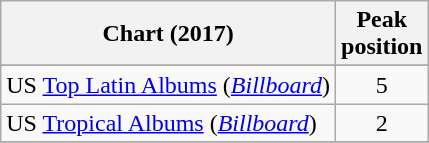<table class="wikitable sortable plainrowheaders">
<tr>
<th scope="col">Chart (2017)</th>
<th scope="col">Peak<br>position</th>
</tr>
<tr>
</tr>
<tr>
<td>US <a href='#'>Top Latin Albums</a> (<em><a href='#'>Billboard</a></em>)</td>
<td align="center">5</td>
</tr>
<tr>
<td>US <a href='#'>Tropical Albums</a> (<em><a href='#'>Billboard</a></em>)</td>
<td align="center">2</td>
</tr>
<tr>
</tr>
</table>
